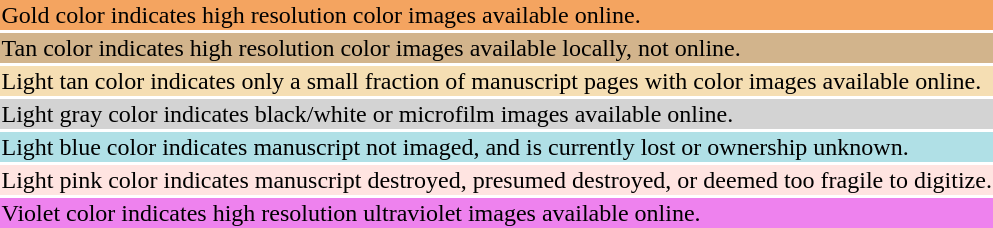<table style="background:transparent">
<tr>
<td bgcolor="sandybrown">Gold color indicates high resolution color images available online.</td>
</tr>
<tr>
<td bgcolor="tan">Tan color indicates high resolution color images available locally, not online.</td>
</tr>
<tr>
<td bgcolor="wheat">Light tan color indicates only a small fraction of manuscript pages with color images available online.</td>
</tr>
<tr>
<td bgcolor="lightgray">Light gray color indicates black/white or microfilm images available online.</td>
</tr>
<tr>
<td bgcolor="powderblue">Light blue color indicates manuscript not imaged, and is currently lost or ownership unknown.</td>
</tr>
<tr>
<td bgcolor="mistyrose">Light pink color indicates manuscript destroyed, presumed destroyed, or deemed too fragile to digitize.</td>
</tr>
<tr>
<td bgcolor="violet">Violet color indicates high resolution ultraviolet images available online.</td>
</tr>
</table>
